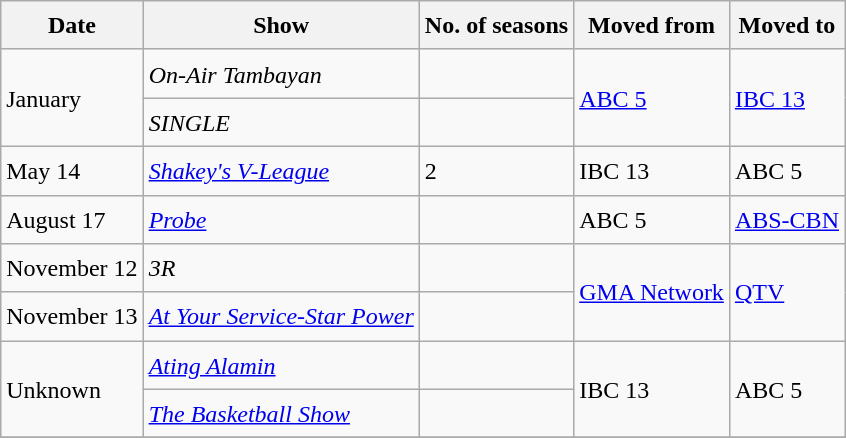<table class="wikitable" style="text-align:left; line-height:25px; width:auto;">
<tr>
<th>Date</th>
<th>Show</th>
<th>No. of seasons</th>
<th>Moved from</th>
<th>Moved to</th>
</tr>
<tr>
<td rowspan="2">January</td>
<td><em>On-Air Tambayan</em></td>
<td></td>
<td rowspan="2"><a href='#'>ABC 5</a></td>
<td rowspan="2"><a href='#'>IBC 13</a></td>
</tr>
<tr>
<td><em>SINGLE</em></td>
<td></td>
</tr>
<tr>
<td>May 14</td>
<td><em><a href='#'>Shakey's V-League</a></em></td>
<td>2</td>
<td>IBC 13</td>
<td>ABC 5</td>
</tr>
<tr>
<td>August 17</td>
<td><em><a href='#'>Probe</a></em></td>
<td></td>
<td>ABC 5</td>
<td><a href='#'>ABS-CBN</a></td>
</tr>
<tr>
<td>November 12</td>
<td><em>3R</em></td>
<td></td>
<td rowspan="2"><a href='#'>GMA Network</a></td>
<td rowspan="2"><a href='#'>QTV</a></td>
</tr>
<tr>
<td>November 13</td>
<td><em><a href='#'>At Your Service-Star Power</a></em></td>
<td></td>
</tr>
<tr>
<td rowspan="2">Unknown</td>
<td><em><a href='#'>Ating Alamin</a></em></td>
<td></td>
<td rowspan="2">IBC 13</td>
<td rowspan="2">ABC 5</td>
</tr>
<tr>
<td><em><a href='#'>The Basketball Show</a></em></td>
<td></td>
</tr>
<tr>
</tr>
</table>
